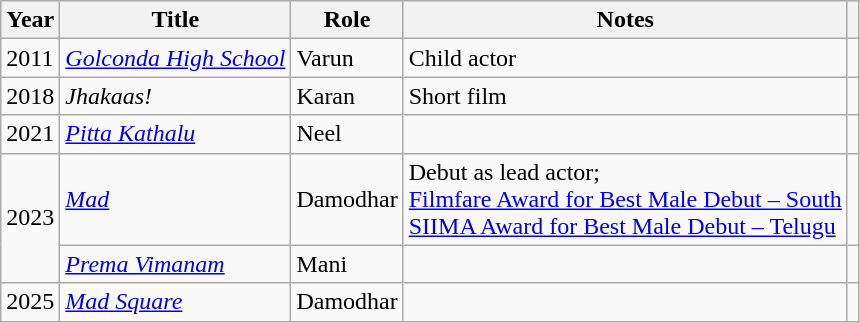<table class="wikitable">
<tr>
<th>Year</th>
<th>Title</th>
<th>Role</th>
<th>Notes</th>
<th></th>
</tr>
<tr>
<td>2011</td>
<td><em><a href='#'>Golconda High School</a></em></td>
<td>Varun</td>
<td>Child actor</td>
<td></td>
</tr>
<tr>
<td>2018</td>
<td><em>Jhakaas!</em></td>
<td>Karan</td>
<td>Short film</td>
<td></td>
</tr>
<tr>
<td>2021</td>
<td><em><a href='#'>Pitta Kathalu</a></em></td>
<td>Neel</td>
<td></td>
<td></td>
</tr>
<tr>
<td rowspan="2">2023</td>
<td><em><a href='#'>Mad</a></em></td>
<td>Damodhar</td>
<td>Debut as lead actor;<br><a href='#'>Filmfare Award for Best Male Debut – South</a><br><a href='#'>SIIMA Award for Best Male Debut – Telugu</a></td>
<td></td>
</tr>
<tr>
<td><em><a href='#'>Prema Vimanam</a></em></td>
<td>Mani</td>
<td></td>
<td></td>
</tr>
<tr>
<td>2025</td>
<td><em><a href='#'>Mad Square</a></em></td>
<td>Damodhar</td>
<td></td>
<td></td>
</tr>
</table>
